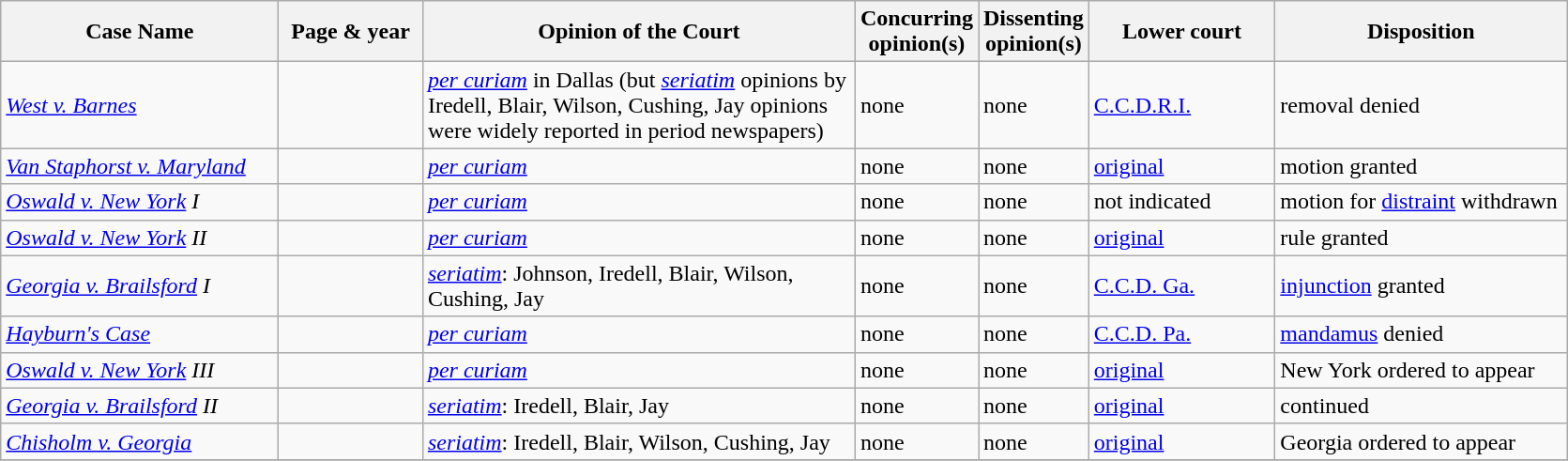<table class="wikitable sortable">
<tr>
<th scope="col" style="width: 190px;">Case Name</th>
<th scope="col" style="width: 95px;">Page & year</th>
<th scope="col" style="width: 300px;">Opinion of the Court</th>
<th scope="col" style="width: 10px;">Concurring opinion(s)</th>
<th scope="col" style="width: 10px;">Dissenting opinion(s)</th>
<th scope="col" style="width: 125px;">Lower court</th>
<th scope="col" style="width: 200px;">Disposition</th>
</tr>
<tr>
<td><em><a href='#'>West v. Barnes</a></em></td>
<td align="Right"></td>
<td><em><a href='#'>per curiam</a></em> in Dallas (but <em><a href='#'>seriatim</a></em> opinions by Iredell, Blair, Wilson, Cushing, Jay opinions were widely reported in period newspapers)</td>
<td>none</td>
<td>none</td>
<td><a href='#'>C.C.D.R.I.</a></td>
<td>removal denied</td>
</tr>
<tr>
<td><em><a href='#'>Van Staphorst v. Maryland</a></em></td>
<td align="Right"></td>
<td><em><a href='#'>per curiam</a></em></td>
<td>none</td>
<td>none</td>
<td><a href='#'>original</a></td>
<td>motion granted</td>
</tr>
<tr>
<td><em><a href='#'>Oswald v. New York</a> I</em></td>
<td align="Right"></td>
<td><em><a href='#'>per curiam</a></em></td>
<td>none</td>
<td>none</td>
<td>not indicated</td>
<td>motion for <a href='#'>distraint</a> withdrawn</td>
</tr>
<tr>
<td><em><a href='#'>Oswald v. New York</a> II</em></td>
<td align="Right"></td>
<td><em><a href='#'>per curiam</a></em></td>
<td>none</td>
<td>none</td>
<td><a href='#'>original</a></td>
<td>rule granted</td>
</tr>
<tr>
<td><em><a href='#'>Georgia v. Brailsford</a> I</em></td>
<td align="Right"></td>
<td><em><a href='#'>seriatim</a></em>: Johnson, Iredell, Blair, Wilson, Cushing, Jay</td>
<td>none</td>
<td>none</td>
<td><a href='#'>C.C.D. Ga.</a></td>
<td><a href='#'>injunction</a> granted</td>
</tr>
<tr>
<td><em><a href='#'>Hayburn's Case</a></em></td>
<td align="Right"></td>
<td><em><a href='#'>per curiam</a></em></td>
<td>none</td>
<td>none</td>
<td><a href='#'>C.C.D. Pa.</a></td>
<td><a href='#'>mandamus</a> denied</td>
</tr>
<tr>
<td><em><a href='#'>Oswald v. New York</a> III</em></td>
<td align="Right"></td>
<td><em><a href='#'>per curiam</a></em></td>
<td>none</td>
<td>none</td>
<td><a href='#'>original</a></td>
<td>New York ordered to appear</td>
</tr>
<tr>
<td><em><a href='#'>Georgia v. Brailsford</a> II</em></td>
<td align="Right"></td>
<td><em><a href='#'>seriatim</a></em>: Iredell, Blair, Jay</td>
<td>none</td>
<td>none</td>
<td><a href='#'>original</a></td>
<td>continued</td>
</tr>
<tr>
<td><em><a href='#'>Chisholm v. Georgia</a></em></td>
<td align="Right"></td>
<td><em><a href='#'>seriatim</a></em>: Iredell, Blair, Wilson, Cushing, Jay</td>
<td>none</td>
<td>none</td>
<td><a href='#'>original</a></td>
<td>Georgia ordered to appear</td>
</tr>
<tr>
</tr>
</table>
